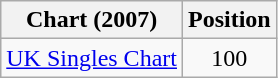<table class="wikitable">
<tr>
<th>Chart (2007)</th>
<th>Position</th>
</tr>
<tr>
<td><a href='#'>UK Singles Chart</a></td>
<td style="text-align:center;">100</td>
</tr>
</table>
